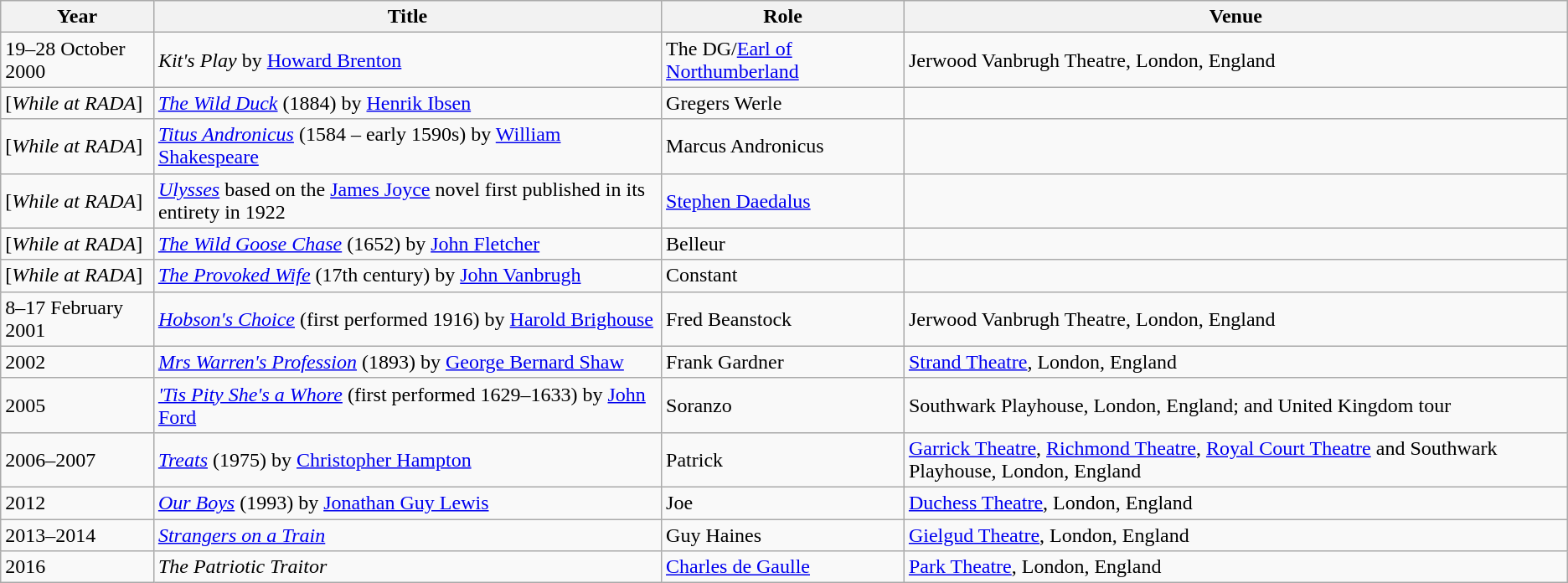<table class="wikitable sortable">
<tr>
<th>Year</th>
<th>Title</th>
<th>Role</th>
<th>Venue</th>
</tr>
<tr>
<td>19–28 October 2000</td>
<td><em>Kit's Play</em> by <a href='#'>Howard Brenton</a></td>
<td>The DG/<a href='#'>Earl of Northumberland</a></td>
<td>Jerwood Vanbrugh Theatre, London, England</td>
</tr>
<tr>
<td>[<em>While at RADA</em>]</td>
<td><em><a href='#'>The Wild Duck</a></em> (1884) by <a href='#'>Henrik Ibsen</a></td>
<td>Gregers Werle</td>
<td></td>
</tr>
<tr>
<td>[<em>While at RADA</em>]</td>
<td><em><a href='#'>Titus Andronicus</a></em> (1584 – early 1590s) by <a href='#'>William Shakespeare</a></td>
<td>Marcus Andronicus</td>
<td></td>
</tr>
<tr>
<td>[<em>While at RADA</em>]</td>
<td><em><a href='#'>Ulysses</a></em> based on the <a href='#'>James Joyce</a> novel first published in its entirety in 1922</td>
<td><a href='#'>Stephen Daedalus</a></td>
<td></td>
</tr>
<tr>
<td>[<em>While at RADA</em>]</td>
<td><em><a href='#'>The Wild Goose Chase</a></em> (1652) by <a href='#'>John Fletcher</a></td>
<td>Belleur</td>
<td></td>
</tr>
<tr>
<td>[<em>While at RADA</em>]</td>
<td><em><a href='#'>The Provoked Wife</a></em> (17th century) by <a href='#'>John Vanbrugh</a></td>
<td>Constant</td>
<td></td>
</tr>
<tr>
<td>8–17 February 2001</td>
<td><em><a href='#'>Hobson's Choice</a></em> (first performed 1916) by <a href='#'>Harold Brighouse</a></td>
<td>Fred Beanstock</td>
<td>Jerwood Vanbrugh Theatre, London, England</td>
</tr>
<tr valign=top>
<td>2002</td>
<td><em><a href='#'>Mrs Warren's Profession</a></em> (1893) by <a href='#'>George Bernard Shaw</a></td>
<td>Frank Gardner</td>
<td><a href='#'>Strand Theatre</a>, London, England</td>
</tr>
<tr>
<td>2005</td>
<td><em><a href='#'>'Tis Pity She's a Whore</a></em> (first performed 1629–1633) by <a href='#'>John Ford</a></td>
<td>Soranzo</td>
<td>Southwark Playhouse, London, England; and United Kingdom tour</td>
</tr>
<tr>
<td>2006–2007</td>
<td><em><a href='#'>Treats</a></em> (1975) by <a href='#'>Christopher Hampton</a></td>
<td>Patrick</td>
<td><a href='#'>Garrick Theatre</a>, <a href='#'>Richmond Theatre</a>, <a href='#'>Royal Court Theatre</a> and Southwark Playhouse, London, England</td>
</tr>
<tr valign=top>
<td>2012</td>
<td><em><a href='#'>Our Boys</a></em> (1993) by <a href='#'>Jonathan Guy Lewis</a></td>
<td>Joe</td>
<td><a href='#'>Duchess Theatre</a>, London, England</td>
</tr>
<tr>
<td>2013–2014</td>
<td><em><a href='#'>Strangers on a Train</a></em></td>
<td>Guy Haines</td>
<td><a href='#'>Gielgud Theatre</a>, London, England</td>
</tr>
<tr>
<td>2016</td>
<td><em>The Patriotic Traitor</em></td>
<td><a href='#'>Charles de Gaulle</a></td>
<td><a href='#'>Park Theatre</a>, London, England</td>
</tr>
</table>
